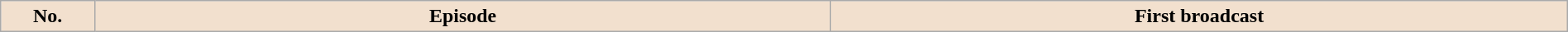<table class="wikitable plainrowheaders" style="width:100%; margin-left:0; background: #fff;">
<tr>
<th style="background: #f2e0ce; width:6%;">No.</th>
<th style="background: #f2e0ce; width:47%;">Episode</th>
<th style="background: #f2e0ce; width:47%;">First broadcast<br>
















</th>
</tr>
</table>
